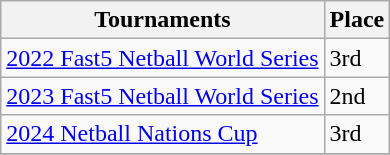<table class="wikitable collapsible">
<tr>
<th>Tournaments</th>
<th>Place</th>
</tr>
<tr>
<td><a href='#'>2022 Fast5 Netball World Series</a></td>
<td>3rd</td>
</tr>
<tr>
<td><a href='#'>2023 Fast5 Netball World Series</a></td>
<td>2nd</td>
</tr>
<tr>
<td><a href='#'>2024 Netball Nations Cup</a></td>
<td>3rd</td>
</tr>
<tr>
</tr>
</table>
